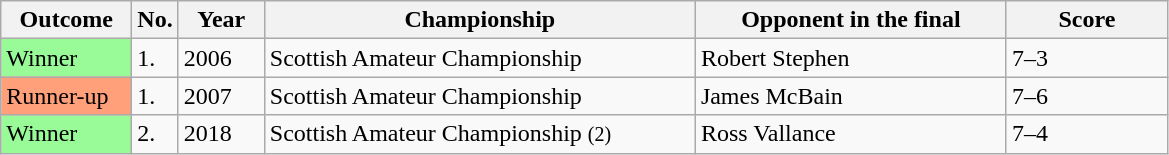<table class="sortable wikitable">
<tr>
<th width="80">Outcome</th>
<th width="20">No.</th>
<th width="50">Year</th>
<th width="280">Championship</th>
<th width="200">Opponent in the final</th>
<th width="100">Score</th>
</tr>
<tr>
<td style="background:#98fb98;">Winner</td>
<td>1.</td>
<td>2006</td>
<td>Scottish Amateur Championship</td>
<td> Robert Stephen</td>
<td>7–3</td>
</tr>
<tr>
<td style="background:#ffa07a;">Runner-up</td>
<td>1.</td>
<td>2007</td>
<td>Scottish Amateur Championship</td>
<td> James McBain</td>
<td>7–6</td>
</tr>
<tr>
<td style="background:#98fb98;">Winner</td>
<td>2.</td>
<td>2018</td>
<td>Scottish Amateur Championship <small>(2)</small></td>
<td> Ross Vallance</td>
<td>7–4</td>
</tr>
</table>
